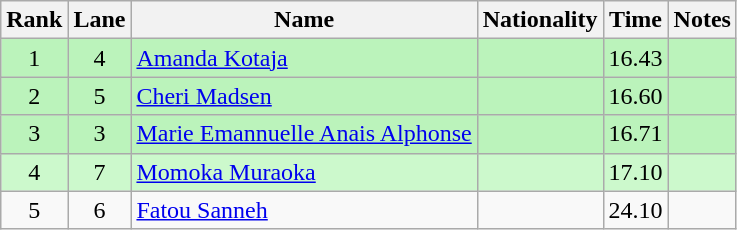<table class="wikitable sortable" style="text-align:center">
<tr>
<th>Rank</th>
<th>Lane</th>
<th>Name</th>
<th>Nationality</th>
<th>Time</th>
<th>Notes</th>
</tr>
<tr bgcolor=bbf3bb>
<td>1</td>
<td>4</td>
<td align="left"><a href='#'>Amanda Kotaja</a></td>
<td align="left"></td>
<td>16.43</td>
<td></td>
</tr>
<tr bgcolor=bbf3bb>
<td>2</td>
<td>5</td>
<td align="left"><a href='#'>Cheri Madsen</a></td>
<td align="left"></td>
<td>16.60</td>
<td></td>
</tr>
<tr bgcolor=bbf3bb>
<td>3</td>
<td>3</td>
<td align="left"><a href='#'>Marie Emannuelle Anais Alphonse</a></td>
<td align="left"></td>
<td>16.71</td>
<td></td>
</tr>
<tr bgcolor=ccf9cc>
<td>4</td>
<td>7</td>
<td align="left"><a href='#'>Momoka Muraoka</a></td>
<td align="left"></td>
<td>17.10</td>
<td></td>
</tr>
<tr>
<td>5</td>
<td>6</td>
<td align="left"><a href='#'>Fatou Sanneh</a></td>
<td align="left"></td>
<td>24.10</td>
<td></td>
</tr>
</table>
